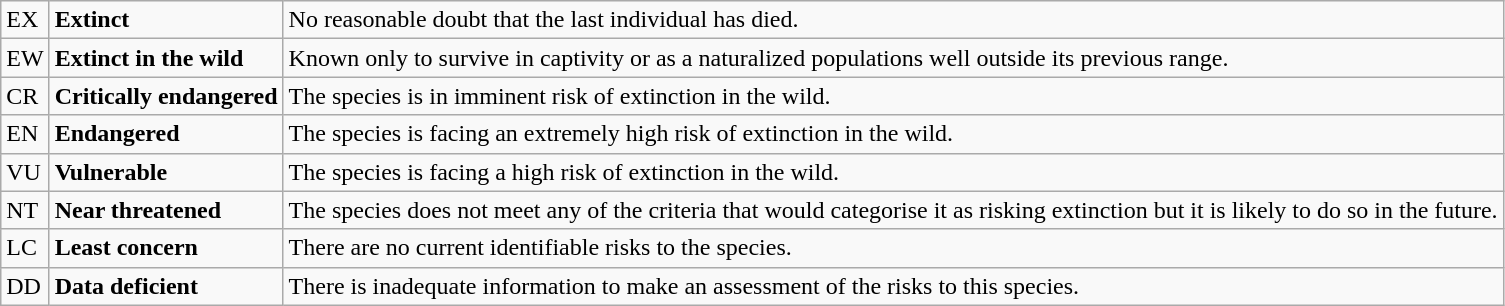<table class="wikitable" style="text-align:left">
<tr>
<td>EX</td>
<td><strong>Extinct</strong></td>
<td>No reasonable doubt that the last individual has died.</td>
</tr>
<tr>
<td>EW</td>
<td><strong>Extinct in the wild</strong></td>
<td>Known only to survive in captivity or as a naturalized populations well outside its previous range.</td>
</tr>
<tr>
<td>CR</td>
<td><strong>Critically endangered</strong></td>
<td>The species is in imminent risk of extinction in the wild.</td>
</tr>
<tr>
<td>EN</td>
<td><strong>Endangered</strong></td>
<td>The species is facing an extremely high risk of extinction in the wild.</td>
</tr>
<tr>
<td>VU</td>
<td><strong>Vulnerable</strong></td>
<td>The species is facing a high risk of extinction in the wild.</td>
</tr>
<tr>
<td>NT</td>
<td><strong>Near threatened</strong></td>
<td>The species does not meet any of the criteria that would categorise it as risking extinction but it is likely to do so in the future.</td>
</tr>
<tr>
<td>LC</td>
<td><strong>Least concern</strong></td>
<td>There are no current identifiable risks to the species.</td>
</tr>
<tr>
<td>DD</td>
<td><strong>Data deficient</strong></td>
<td>There is inadequate information to make an assessment of the risks to this species.</td>
</tr>
</table>
